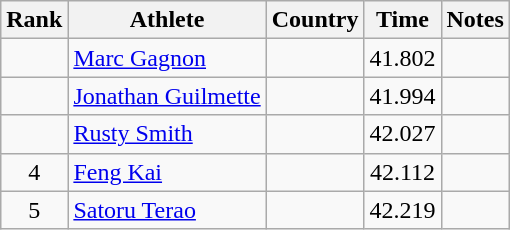<table class="wikitable sortable" style="text-align:center">
<tr>
<th>Rank</th>
<th>Athlete</th>
<th>Country</th>
<th>Time</th>
<th>Notes</th>
</tr>
<tr>
<td></td>
<td align=left><a href='#'>Marc Gagnon</a></td>
<td align=left></td>
<td>41.802</td>
<td></td>
</tr>
<tr>
<td></td>
<td align=left><a href='#'>Jonathan Guilmette</a></td>
<td align=left></td>
<td>41.994</td>
<td></td>
</tr>
<tr>
<td></td>
<td align=left><a href='#'>Rusty Smith</a></td>
<td align=left></td>
<td>42.027</td>
<td></td>
</tr>
<tr>
<td>4</td>
<td align=left><a href='#'>Feng Kai</a></td>
<td align=left></td>
<td>42.112</td>
<td></td>
</tr>
<tr>
<td>5</td>
<td align=left><a href='#'>Satoru Terao</a></td>
<td align=left></td>
<td>42.219</td>
<td></td>
</tr>
</table>
